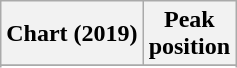<table class="wikitable sortable plainrowheaders" style="text-align:center">
<tr>
<th scope="col">Chart (2019)</th>
<th scope="col">Peak<br>position</th>
</tr>
<tr>
</tr>
<tr>
</tr>
<tr>
</tr>
<tr>
</tr>
<tr>
</tr>
</table>
